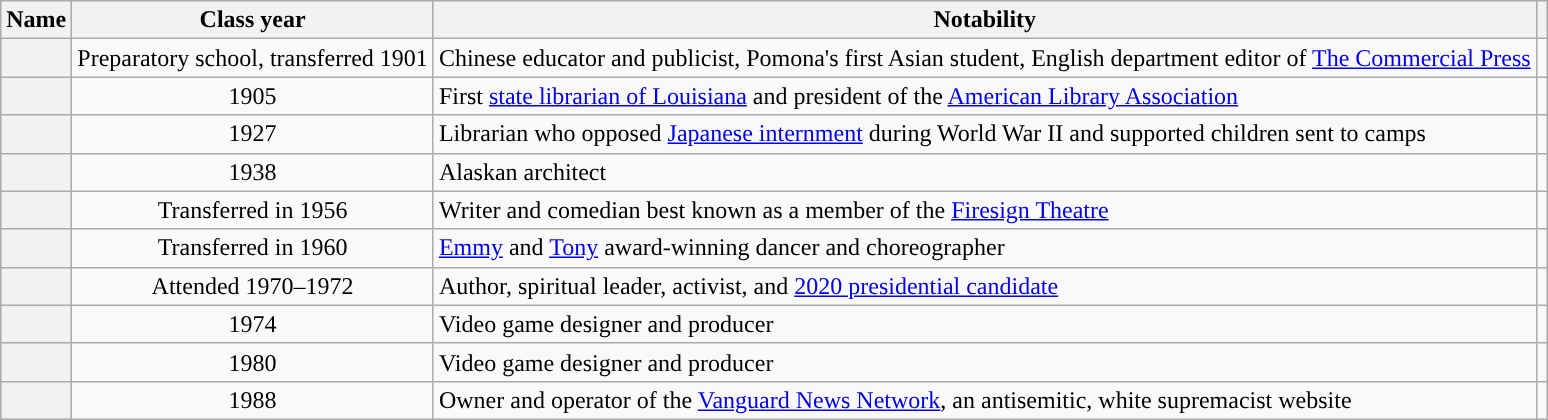<table class="wikitable sortable plainrowheaders" style="text-align:center; border:2px solid #">
<tr>
<th scope="col">Name</th>
<th scope="col">Class year</th>
<th scope="col">Notability</th>
<th scope="col"></th>
</tr>
<tr>
<th scope="row"></th>
<td>Preparatory school, transferred 1901</td>
<td style="text-align:left;">Chinese educator and publicist, Pomona's first Asian student, English department editor of <a href='#'>The Commercial Press</a></td>
<td></td>
</tr>
<tr>
<th scope="row"></th>
<td>1905</td>
<td style="text-align:left;">First <a href='#'>state librarian of Louisiana</a> and president of the <a href='#'>American Library Association</a></td>
<td></td>
</tr>
<tr>
<th scope="row"></th>
<td>1927</td>
<td style="text-align:left;">Librarian who opposed <a href='#'>Japanese internment</a> during World War II and supported children sent to camps</td>
<td></td>
</tr>
<tr>
<th scope="row"></th>
<td style="text-align:center;">1938</td>
<td style="text-align:left;">Alaskan architect</td>
<td style="text-align:center;"></td>
</tr>
<tr>
<th scope="row"></th>
<td>Transferred in 1956</td>
<td style="text-align:left;">Writer and comedian best known as a member of the <a href='#'>Firesign Theatre</a></td>
<td></td>
</tr>
<tr>
<th scope="row"></th>
<td>Transferred in 1960</td>
<td style="text-align:left;"><a href='#'>Emmy</a> and <a href='#'>Tony</a> award-winning dancer and choreographer</td>
<td></td>
</tr>
<tr>
<th scope="row"></th>
<td>Attended 1970–1972</td>
<td style="text-align:left;">Author, spiritual leader, activist, and <a href='#'>2020 presidential candidate</a></td>
<td></td>
</tr>
<tr>
<th scope="row"></th>
<td>1974</td>
<td style="text-align:left;">Video game designer and producer</td>
<td></td>
</tr>
<tr>
<th scope="row"></th>
<td>1980</td>
<td style="text-align:left;">Video game designer and producer</td>
<td></td>
</tr>
<tr>
<th scope="row"></th>
<td>1988</td>
<td style="text-align:left;">Owner and operator of the <a href='#'>Vanguard News Network</a>, an antisemitic, white supremacist website</td>
<td></td>
</tr>
</table>
